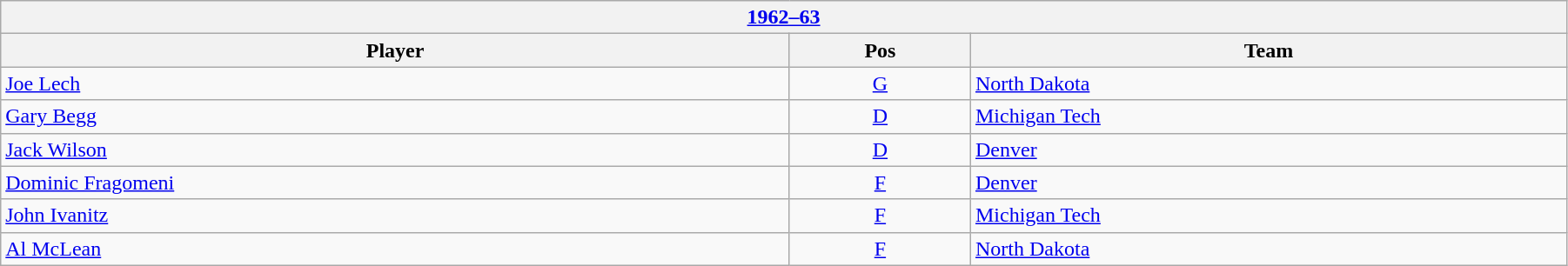<table class="wikitable" width=95%>
<tr>
<th colspan=3><a href='#'>1962–63</a></th>
</tr>
<tr>
<th>Player</th>
<th>Pos</th>
<th>Team</th>
</tr>
<tr>
<td><a href='#'>Joe Lech</a></td>
<td align=center><a href='#'>G</a></td>
<td><a href='#'>North Dakota</a></td>
</tr>
<tr>
<td><a href='#'>Gary Begg</a></td>
<td align=center><a href='#'>D</a></td>
<td><a href='#'>Michigan Tech</a></td>
</tr>
<tr>
<td><a href='#'>Jack Wilson</a></td>
<td align=center><a href='#'>D</a></td>
<td><a href='#'>Denver</a></td>
</tr>
<tr>
<td><a href='#'>Dominic Fragomeni</a></td>
<td align=center><a href='#'>F</a></td>
<td><a href='#'>Denver</a></td>
</tr>
<tr>
<td><a href='#'>John Ivanitz</a></td>
<td align=center><a href='#'>F</a></td>
<td><a href='#'>Michigan Tech</a></td>
</tr>
<tr>
<td><a href='#'>Al McLean</a></td>
<td align=center><a href='#'>F</a></td>
<td><a href='#'>North Dakota</a></td>
</tr>
</table>
